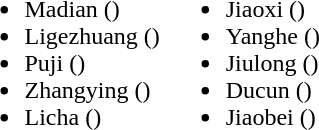<table>
<tr>
<td valign="top"><br><ul><li>Madian ()</li><li>Ligezhuang ()</li><li>Puji ()</li><li>Zhangying ()</li><li>Licha ()</li></ul></td>
<td valign="top"><br><ul><li>Jiaoxi ()</li><li>Yanghe ()</li><li>Jiulong ()</li><li>Ducun ()</li><li>Jiaobei ()</li></ul></td>
</tr>
</table>
